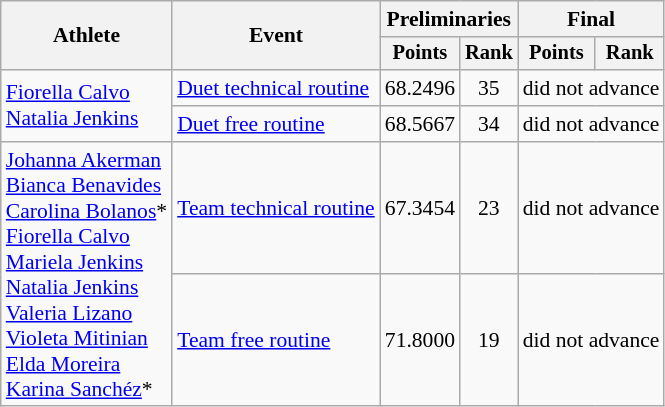<table class=wikitable style="font-size:90%">
<tr>
<th rowspan="2">Athlete</th>
<th rowspan="2">Event</th>
<th colspan="2">Preliminaries</th>
<th colspan="2">Final</th>
</tr>
<tr style="font-size:95%">
<th>Points</th>
<th>Rank</th>
<th>Points</th>
<th>Rank</th>
</tr>
<tr align=center>
<td align=left rowspan=2><a href='#'>Fiorella Calvo</a><br><a href='#'>Natalia Jenkins</a></td>
<td align=left><a href='#'>Duet technical routine</a></td>
<td>68.2496</td>
<td>35</td>
<td colspan=2>did not advance</td>
</tr>
<tr align=center>
<td align=left><a href='#'>Duet free routine</a></td>
<td>68.5667</td>
<td>34</td>
<td colspan=2>did not advance</td>
</tr>
<tr align=center>
<td align=left rowspan=2><a href='#'>Johanna Akerman</a><br><a href='#'>Bianca Benavides</a><br><a href='#'>Carolina Bolanos</a>*<br><a href='#'>Fiorella Calvo</a><br><a href='#'>Mariela Jenkins</a><br><a href='#'>Natalia Jenkins</a><br><a href='#'>Valeria Lizano</a><br><a href='#'>Violeta Mitinian</a><br><a href='#'>Elda Moreira</a><br><a href='#'>Karina Sanchéz</a>*</td>
<td align=left><a href='#'>Team technical routine</a></td>
<td>67.3454</td>
<td>23</td>
<td colspan=2>did not advance</td>
</tr>
<tr align=center>
<td align=left><a href='#'>Team free routine</a></td>
<td>71.8000</td>
<td>19</td>
<td colspan=2>did not advance</td>
</tr>
</table>
